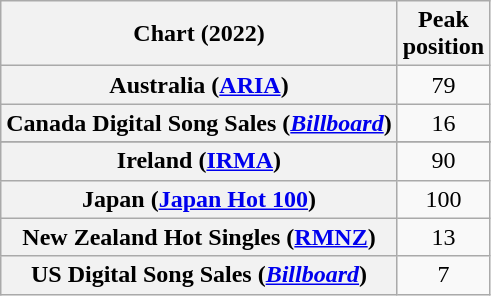<table class="wikitable sortable plainrowheaders" style="text-align:center;">
<tr>
<th>Chart (2022)</th>
<th>Peak<br>position</th>
</tr>
<tr>
<th scope="row">Australia (<a href='#'>ARIA</a>)</th>
<td>79</td>
</tr>
<tr>
<th scope="row">Canada Digital Song Sales (<em><a href='#'>Billboard</a></em>)</th>
<td>16</td>
</tr>
<tr>
</tr>
<tr>
</tr>
<tr>
<th scope="row">Ireland (<a href='#'>IRMA</a>)</th>
<td>90</td>
</tr>
<tr>
<th scope="row">Japan (<a href='#'>Japan Hot 100</a>)</th>
<td>100</td>
</tr>
<tr>
<th scope="row">New Zealand Hot Singles (<a href='#'>RMNZ</a>)</th>
<td>13</td>
</tr>
<tr>
<th scope="row">US Digital Song Sales (<em><a href='#'>Billboard</a></em>)</th>
<td>7</td>
</tr>
</table>
